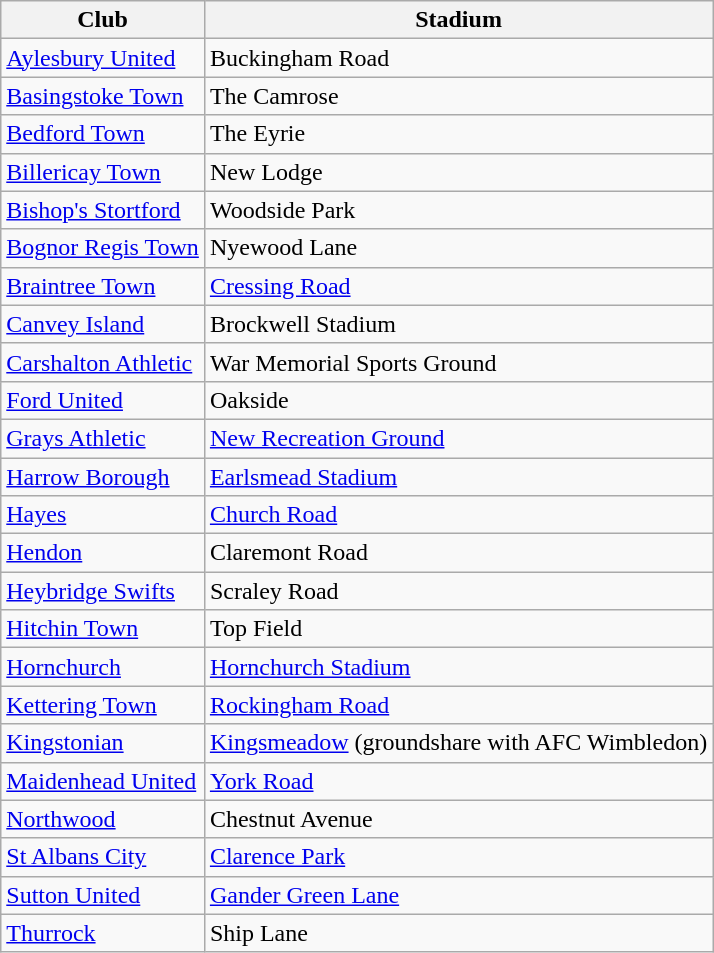<table class="wikitable sortable">
<tr>
<th>Club</th>
<th>Stadium</th>
</tr>
<tr>
<td><a href='#'>Aylesbury United</a></td>
<td>Buckingham Road</td>
</tr>
<tr>
<td><a href='#'>Basingstoke Town</a></td>
<td>The Camrose</td>
</tr>
<tr>
<td><a href='#'>Bedford Town</a></td>
<td>The Eyrie</td>
</tr>
<tr>
<td><a href='#'>Billericay Town</a></td>
<td>New Lodge</td>
</tr>
<tr>
<td><a href='#'>Bishop's Stortford</a></td>
<td>Woodside Park</td>
</tr>
<tr>
<td><a href='#'>Bognor Regis Town</a></td>
<td>Nyewood Lane</td>
</tr>
<tr>
<td><a href='#'>Braintree Town</a></td>
<td><a href='#'>Cressing Road</a></td>
</tr>
<tr>
<td><a href='#'>Canvey Island</a></td>
<td>Brockwell Stadium</td>
</tr>
<tr>
<td><a href='#'>Carshalton Athletic</a></td>
<td>War Memorial Sports Ground</td>
</tr>
<tr>
<td><a href='#'>Ford United</a></td>
<td>Oakside</td>
</tr>
<tr>
<td><a href='#'>Grays Athletic</a></td>
<td><a href='#'>New Recreation Ground</a></td>
</tr>
<tr>
<td><a href='#'>Harrow Borough</a></td>
<td><a href='#'>Earlsmead Stadium</a></td>
</tr>
<tr>
<td><a href='#'>Hayes</a></td>
<td><a href='#'>Church Road</a></td>
</tr>
<tr>
<td><a href='#'>Hendon</a></td>
<td>Claremont Road</td>
</tr>
<tr>
<td><a href='#'>Heybridge Swifts</a></td>
<td>Scraley Road</td>
</tr>
<tr>
<td><a href='#'>Hitchin Town</a></td>
<td>Top Field</td>
</tr>
<tr>
<td><a href='#'>Hornchurch</a></td>
<td><a href='#'>Hornchurch Stadium</a></td>
</tr>
<tr>
<td><a href='#'>Kettering Town</a></td>
<td><a href='#'>Rockingham Road</a></td>
</tr>
<tr>
<td><a href='#'>Kingstonian</a></td>
<td><a href='#'>Kingsmeadow</a> (groundshare with AFC Wimbledon)</td>
</tr>
<tr>
<td><a href='#'>Maidenhead United</a></td>
<td><a href='#'>York Road</a></td>
</tr>
<tr>
<td><a href='#'>Northwood</a></td>
<td>Chestnut Avenue</td>
</tr>
<tr>
<td><a href='#'>St Albans City</a></td>
<td><a href='#'>Clarence Park</a></td>
</tr>
<tr>
<td><a href='#'>Sutton United</a></td>
<td><a href='#'>Gander Green Lane</a></td>
</tr>
<tr>
<td><a href='#'>Thurrock</a></td>
<td>Ship Lane</td>
</tr>
</table>
